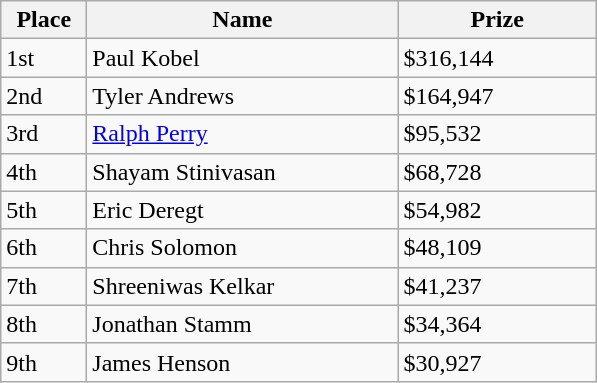<table class="wikitable">
<tr>
<th width="50">Place</th>
<th width="200">Name</th>
<th width="125">Prize</th>
</tr>
<tr>
<td>1st</td>
<td>Paul Kobel</td>
<td>$316,144</td>
</tr>
<tr>
<td>2nd</td>
<td>Tyler Andrews</td>
<td>$164,947</td>
</tr>
<tr>
<td>3rd</td>
<td><a href='#'>Ralph Perry</a></td>
<td>$95,532</td>
</tr>
<tr>
<td>4th</td>
<td>Shayam Stinivasan</td>
<td>$68,728</td>
</tr>
<tr>
<td>5th</td>
<td>Eric Deregt</td>
<td>$54,982</td>
</tr>
<tr>
<td>6th</td>
<td>Chris Solomon</td>
<td>$48,109</td>
</tr>
<tr>
<td>7th</td>
<td>Shreeniwas Kelkar</td>
<td>$41,237</td>
</tr>
<tr>
<td>8th</td>
<td>Jonathan Stamm</td>
<td>$34,364</td>
</tr>
<tr>
<td>9th</td>
<td>James Henson</td>
<td>$30,927</td>
</tr>
</table>
